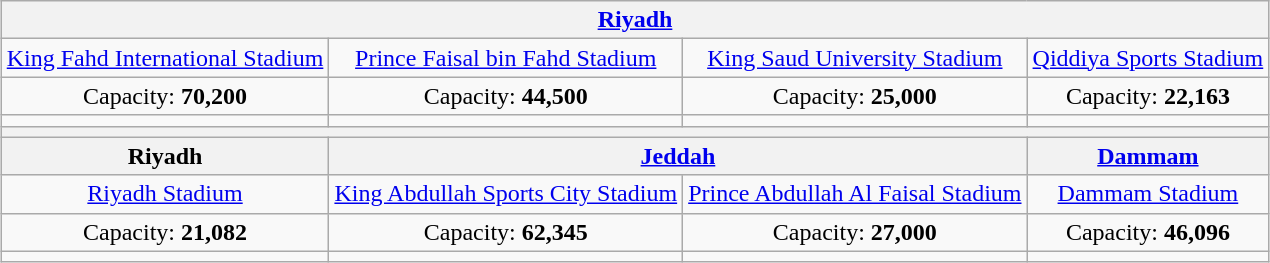<table class="wikitable" style="text-align:center;margin:1em auto;">
<tr>
<th colspan="4"><a href='#'>Riyadh</a></th>
</tr>
<tr>
<td><a href='#'>King Fahd International Stadium</a></td>
<td><a href='#'>Prince Faisal bin Fahd Stadium</a></td>
<td><a href='#'>King Saud University Stadium</a></td>
<td><a href='#'>Qiddiya Sports Stadium</a></td>
</tr>
<tr>
<td>Capacity: <strong>70,200</strong></td>
<td>Capacity: <strong>44,500</strong></td>
<td>Capacity: <strong>25,000</strong></td>
<td>Capacity: <strong>22,163</strong></td>
</tr>
<tr>
<td></td>
<td></td>
<td></td>
<td></td>
</tr>
<tr>
<th colspan="4"></th>
</tr>
<tr>
<th>Riyadh</th>
<th colspan="2"><a href='#'>Jeddah</a></th>
<th><a href='#'>Dammam</a></th>
</tr>
<tr>
<td><a href='#'>Riyadh Stadium</a></td>
<td><a href='#'>King Abdullah Sports City Stadium</a></td>
<td><a href='#'>Prince Abdullah Al Faisal Stadium</a></td>
<td><a href='#'>Dammam Stadium</a></td>
</tr>
<tr>
<td>Capacity: <strong>21,082</strong></td>
<td>Capacity: <strong>62,345</strong></td>
<td>Capacity: <strong>27,000</strong></td>
<td>Capacity: <strong>46,096</strong></td>
</tr>
<tr>
<td></td>
<td></td>
<td></td>
<td></td>
</tr>
</table>
